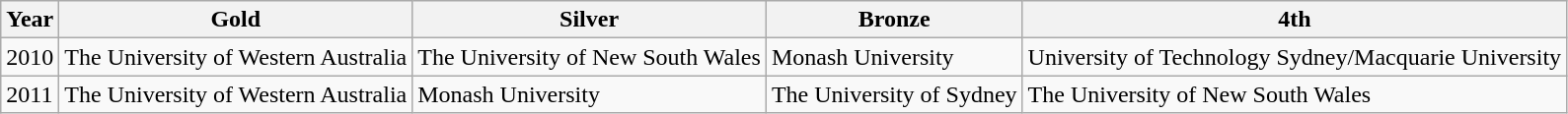<table class="wikitable">
<tr>
<th>Year</th>
<th>Gold</th>
<th>Silver</th>
<th>Bronze</th>
<th>4th</th>
</tr>
<tr>
<td>2010</td>
<td>The University of Western Australia</td>
<td>The University of New South Wales</td>
<td>Monash University</td>
<td>University of Technology Sydney/Macquarie University</td>
</tr>
<tr>
<td>2011</td>
<td>The University of Western Australia</td>
<td>Monash University</td>
<td>The University of Sydney</td>
<td>The University of New South Wales</td>
</tr>
</table>
